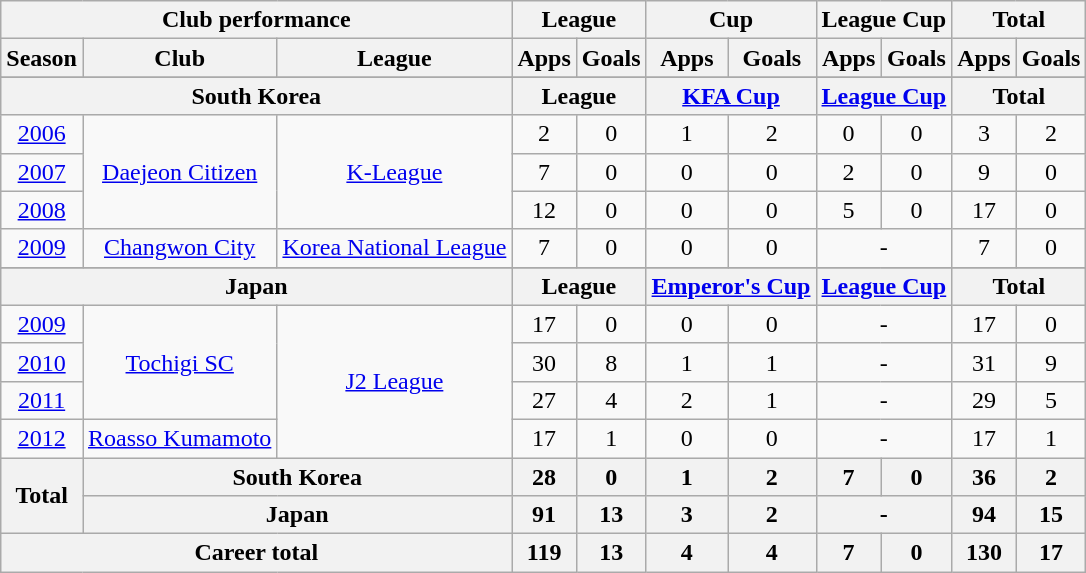<table class="wikitable" style="text-align:center">
<tr>
<th colspan=3>Club performance</th>
<th colspan=2>League</th>
<th colspan=2>Cup</th>
<th colspan=2>League Cup</th>
<th colspan=2>Total</th>
</tr>
<tr>
<th>Season</th>
<th>Club</th>
<th>League</th>
<th>Apps</th>
<th>Goals</th>
<th>Apps</th>
<th>Goals</th>
<th>Apps</th>
<th>Goals</th>
<th>Apps</th>
<th>Goals</th>
</tr>
<tr>
</tr>
<tr>
<th colspan=3>South Korea</th>
<th colspan=2>League</th>
<th colspan=2><a href='#'>KFA Cup</a></th>
<th colspan=2><a href='#'>League Cup</a></th>
<th colspan=2>Total</th>
</tr>
<tr>
<td><a href='#'>2006</a></td>
<td rowspan=3><a href='#'>Daejeon Citizen</a></td>
<td rowspan=3><a href='#'>K-League</a></td>
<td>2</td>
<td>0</td>
<td>1</td>
<td>2</td>
<td>0</td>
<td>0</td>
<td>3</td>
<td>2</td>
</tr>
<tr>
<td><a href='#'>2007</a></td>
<td>7</td>
<td>0</td>
<td>0</td>
<td>0</td>
<td>2</td>
<td>0</td>
<td>9</td>
<td>0</td>
</tr>
<tr>
<td><a href='#'>2008</a></td>
<td>12</td>
<td>0</td>
<td>0</td>
<td>0</td>
<td>5</td>
<td>0</td>
<td>17</td>
<td>0</td>
</tr>
<tr>
<td><a href='#'>2009</a></td>
<td><a href='#'>Changwon City</a></td>
<td><a href='#'>Korea National League</a></td>
<td>7</td>
<td>0</td>
<td>0</td>
<td>0</td>
<td colspan=2>-</td>
<td>7</td>
<td>0</td>
</tr>
<tr>
</tr>
<tr>
<th colspan=3>Japan</th>
<th colspan=2>League</th>
<th colspan=2><a href='#'>Emperor's Cup</a></th>
<th colspan=2><a href='#'>League Cup</a></th>
<th colspan=2>Total</th>
</tr>
<tr>
<td><a href='#'>2009</a></td>
<td rowspan=3><a href='#'>Tochigi SC</a></td>
<td rowspan=4><a href='#'>J2 League</a></td>
<td>17</td>
<td>0</td>
<td>0</td>
<td>0</td>
<td colspan=2>-</td>
<td>17</td>
<td>0</td>
</tr>
<tr>
<td><a href='#'>2010</a></td>
<td>30</td>
<td>8</td>
<td>1</td>
<td>1</td>
<td colspan=2>-</td>
<td>31</td>
<td>9</td>
</tr>
<tr>
<td><a href='#'>2011</a></td>
<td>27</td>
<td>4</td>
<td>2</td>
<td>1</td>
<td colspan=2>-</td>
<td>29</td>
<td>5</td>
</tr>
<tr>
<td><a href='#'>2012</a></td>
<td><a href='#'>Roasso Kumamoto</a></td>
<td>17</td>
<td>1</td>
<td>0</td>
<td>0</td>
<td colspan=2>-</td>
<td>17</td>
<td>1</td>
</tr>
<tr>
<th rowspan=2>Total</th>
<th colspan=2>South Korea</th>
<th>28</th>
<th>0</th>
<th>1</th>
<th>2</th>
<th>7</th>
<th>0</th>
<th>36</th>
<th>2</th>
</tr>
<tr>
<th colspan=2>Japan</th>
<th>91</th>
<th>13</th>
<th>3</th>
<th>2</th>
<th colspan="2">-</th>
<th>94</th>
<th>15</th>
</tr>
<tr>
<th colspan=3>Career total</th>
<th>119</th>
<th>13</th>
<th>4</th>
<th>4</th>
<th>7</th>
<th>0</th>
<th>130</th>
<th>17</th>
</tr>
</table>
